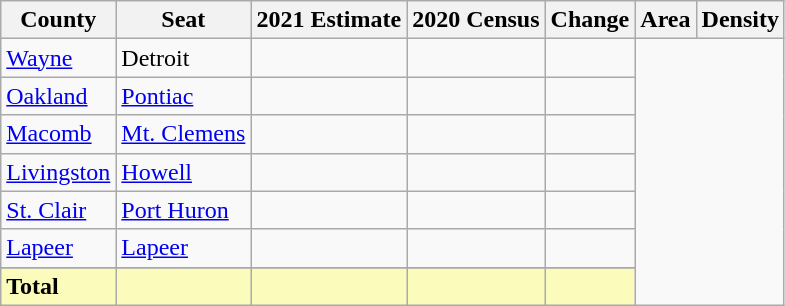<table class="wikitable sortable">
<tr>
<th>County</th>
<th>Seat</th>
<th>2021 Estimate</th>
<th>2020 Census</th>
<th>Change</th>
<th>Area</th>
<th>Density</th>
</tr>
<tr>
<td><a href='#'>Wayne</a></td>
<td>Detroit</td>
<td></td>
<td></td>
<td></td>
</tr>
<tr>
<td><a href='#'>Oakland</a></td>
<td><a href='#'>Pontiac</a></td>
<td></td>
<td></td>
<td></td>
</tr>
<tr>
<td><a href='#'>Macomb</a></td>
<td><a href='#'>Mt. Clemens</a></td>
<td></td>
<td></td>
<td></td>
</tr>
<tr>
<td><a href='#'>Livingston</a></td>
<td><a href='#'>Howell</a></td>
<td></td>
<td></td>
<td></td>
</tr>
<tr>
<td><a href='#'>St. Clair</a></td>
<td><a href='#'>Port Huron</a></td>
<td></td>
<td></td>
<td></td>
</tr>
<tr>
<td><a href='#'>Lapeer</a></td>
<td><a href='#'>Lapeer</a></td>
<td></td>
<td></td>
<td></td>
</tr>
<tr>
</tr>
<tr class=sortbottom style="background:#fbfbbb">
<td><strong>Total</strong></td>
<td></td>
<td></td>
<td></td>
<td></td>
</tr>
</table>
